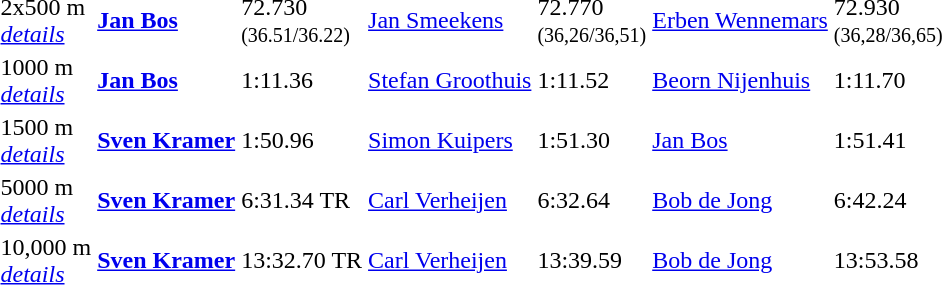<table>
<tr>
<td>2x500 m<br><a href='#'><em>details</em></a></td>
<td><strong><a href='#'>Jan Bos</a></strong></td>
<td>72.730<br><small>(36.51/36.22)</small></td>
<td><a href='#'>Jan Smeekens</a></td>
<td>72.770<br><small>(36,26/36,51)</small></td>
<td><a href='#'>Erben Wennemars</a></td>
<td>72.930<br><small>(36,28/36,65)</small></td>
</tr>
<tr>
<td>1000 m<br><a href='#'><em>details</em></a></td>
<td><strong><a href='#'>Jan Bos</a></strong></td>
<td>1:11.36</td>
<td><a href='#'>Stefan Groothuis</a></td>
<td>1:11.52</td>
<td><a href='#'>Beorn Nijenhuis</a></td>
<td>1:11.70</td>
</tr>
<tr>
<td>1500 m<br><a href='#'><em>details</em></a></td>
<td><strong><a href='#'>Sven Kramer</a></strong></td>
<td>1:50.96</td>
<td><a href='#'>Simon Kuipers</a></td>
<td>1:51.30</td>
<td><a href='#'>Jan Bos</a></td>
<td>1:51.41</td>
</tr>
<tr>
<td>5000 m<br><a href='#'><em>details</em></a></td>
<td><strong><a href='#'>Sven Kramer</a></strong></td>
<td>6:31.34 TR</td>
<td><a href='#'>Carl Verheijen</a></td>
<td>6:32.64</td>
<td><a href='#'>Bob de Jong</a></td>
<td>6:42.24</td>
</tr>
<tr>
<td>10,000 m<br><a href='#'><em>details</em></a></td>
<td><strong><a href='#'>Sven Kramer</a></strong></td>
<td>13:32.70 TR</td>
<td><a href='#'>Carl Verheijen</a></td>
<td>13:39.59</td>
<td><a href='#'>Bob de Jong</a></td>
<td>13:53.58</td>
</tr>
<tr>
</tr>
</table>
